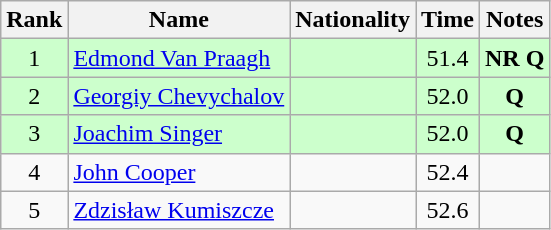<table class="wikitable sortable" style="text-align:center">
<tr>
<th>Rank</th>
<th>Name</th>
<th>Nationality</th>
<th>Time</th>
<th>Notes</th>
</tr>
<tr bgcolor=ccffcc>
<td>1</td>
<td align=left><a href='#'>Edmond Van Praagh</a></td>
<td align=left></td>
<td>51.4</td>
<td><strong>NR Q</strong></td>
</tr>
<tr bgcolor=ccffcc>
<td>2</td>
<td align=left><a href='#'>Georgiy Chevychalov</a></td>
<td align=left></td>
<td>52.0</td>
<td><strong>Q</strong></td>
</tr>
<tr bgcolor=ccffcc>
<td>3</td>
<td align=left><a href='#'>Joachim Singer</a></td>
<td align=left></td>
<td>52.0</td>
<td><strong>Q</strong></td>
</tr>
<tr>
<td>4</td>
<td align=left><a href='#'>John Cooper</a></td>
<td align=left></td>
<td>52.4</td>
<td></td>
</tr>
<tr>
<td>5</td>
<td align=left><a href='#'>Zdzisław Kumiszcze</a></td>
<td align=left></td>
<td>52.6</td>
<td></td>
</tr>
</table>
